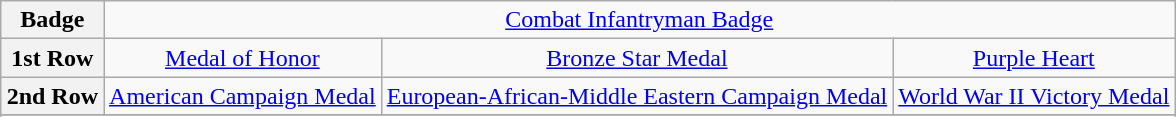<table class="wikitable" style="margin:1em auto; text-align:center;">
<tr>
<th>Badge</th>
<td colspan="9"><a href='#'>Combat Infantryman Badge</a></td>
</tr>
<tr>
<th>1st Row</th>
<td colspan="3"><a href='#'>Medal of Honor</a></td>
<td colspan="3"><a href='#'>Bronze Star Medal</a></td>
<td colspan="3"><a href='#'>Purple Heart</a></td>
</tr>
<tr>
<th>2nd Row</th>
<td colspan="3"><a href='#'>American Campaign Medal</a></td>
<td colspan="3"><a href='#'>European-African-Middle Eastern Campaign Medal</a></td>
<td colspan="3"><a href='#'>World War II Victory Medal</a></td>
</tr>
<tr>
</tr>
<tr>
</tr>
</table>
